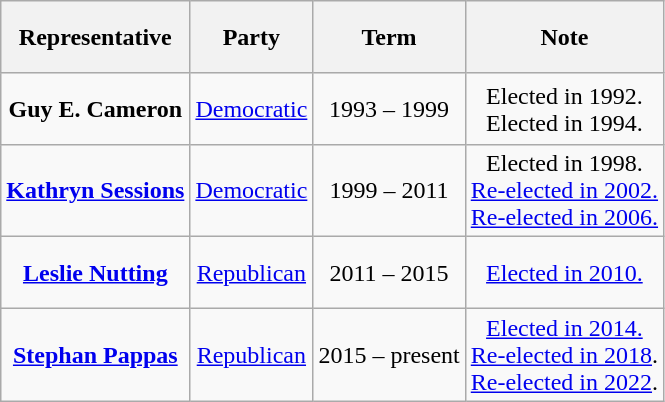<table class=wikitable style="text-align:center">
<tr style="height:3em">
<th>Representative</th>
<th>Party</th>
<th>Term</th>
<th>Note</th>
</tr>
<tr style="height:3em">
<td><strong>Guy E. Cameron</strong></td>
<td><a href='#'>Democratic</a></td>
<td>1993 – 1999</td>
<td>Elected in 1992.<br>Elected in 1994.</td>
</tr>
<tr style="height:3em">
<td><strong><a href='#'>Kathryn Sessions</a></strong></td>
<td><a href='#'>Democratic</a></td>
<td>1999 – 2011</td>
<td>Elected in 1998.<br><a href='#'>Re-elected in 2002.</a><br><a href='#'>Re-elected in 2006.</a></td>
</tr>
<tr style="height:3em">
<td><strong><a href='#'>Leslie Nutting</a></strong></td>
<td><a href='#'>Republican</a></td>
<td>2011 – 2015</td>
<td><a href='#'>Elected in 2010.</a></td>
</tr>
<tr style="height:3em">
<td><strong><a href='#'>Stephan Pappas</a></strong></td>
<td><a href='#'>Republican</a></td>
<td>2015 – present</td>
<td><a href='#'>Elected in 2014.</a><br><a href='#'>Re-elected in 2018</a>.<br><a href='#'>Re-elected in 2022</a>.</td>
</tr>
</table>
